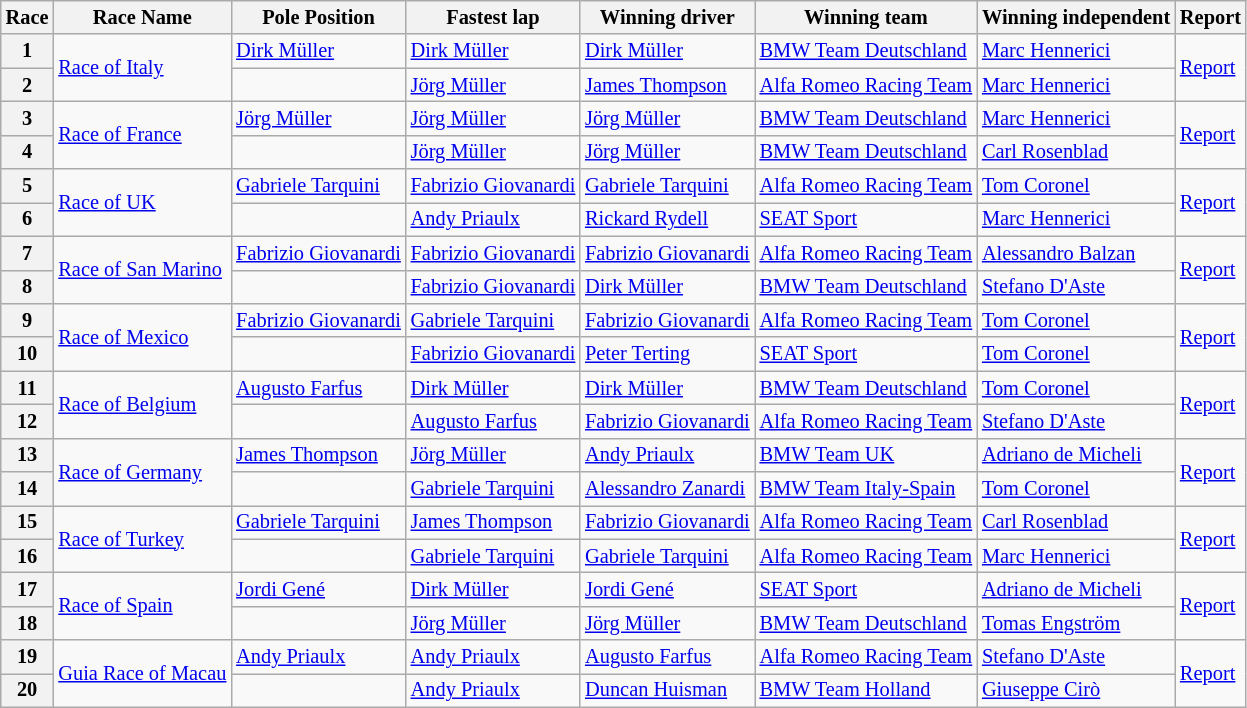<table class="wikitable" style="font-size: 85%">
<tr>
<th>Race</th>
<th nowrap>Race Name</th>
<th nowrap>Pole Position</th>
<th nowrap>Fastest lap</th>
<th nowrap>Winning driver</th>
<th nowrap>Winning team</th>
<th nowrap>Winning independent</th>
<th>Report</th>
</tr>
<tr>
<th>1</th>
<td rowspan=2> <a href='#'>Race of Italy</a></td>
<td> <a href='#'>Dirk Müller</a></td>
<td> <a href='#'>Dirk Müller</a></td>
<td> <a href='#'>Dirk Müller</a></td>
<td> <a href='#'>BMW Team Deutschland</a></td>
<td> <a href='#'>Marc Hennerici</a></td>
<td rowspan=2><a href='#'>Report</a></td>
</tr>
<tr>
<th>2</th>
<td></td>
<td> <a href='#'>Jörg Müller</a></td>
<td> <a href='#'>James Thompson</a></td>
<td> <a href='#'>Alfa Romeo Racing Team</a></td>
<td> <a href='#'>Marc Hennerici</a></td>
</tr>
<tr>
<th>3</th>
<td rowspan=2> <a href='#'>Race of France</a></td>
<td> <a href='#'>Jörg Müller</a></td>
<td> <a href='#'>Jörg Müller</a></td>
<td> <a href='#'>Jörg Müller</a></td>
<td> <a href='#'>BMW Team Deutschland</a></td>
<td> <a href='#'>Marc Hennerici</a></td>
<td rowspan=2><a href='#'>Report</a></td>
</tr>
<tr>
<th>4</th>
<td></td>
<td> <a href='#'>Jörg Müller</a></td>
<td> <a href='#'>Jörg Müller</a></td>
<td> <a href='#'>BMW Team Deutschland</a></td>
<td> <a href='#'>Carl Rosenblad</a></td>
</tr>
<tr>
<th>5</th>
<td rowspan=2> <a href='#'>Race of UK</a></td>
<td> <a href='#'>Gabriele Tarquini</a></td>
<td> <a href='#'>Fabrizio Giovanardi</a></td>
<td> <a href='#'>Gabriele Tarquini</a></td>
<td> <a href='#'>Alfa Romeo Racing Team</a></td>
<td> <a href='#'>Tom Coronel</a></td>
<td rowspan=2><a href='#'>Report</a></td>
</tr>
<tr>
<th>6</th>
<td></td>
<td> <a href='#'>Andy Priaulx</a></td>
<td> <a href='#'>Rickard Rydell</a></td>
<td> <a href='#'>SEAT Sport</a></td>
<td> <a href='#'>Marc Hennerici</a></td>
</tr>
<tr>
<th>7</th>
<td rowspan=2 nowrap> <a href='#'>Race of San Marino</a></td>
<td nowrap> <a href='#'>Fabrizio Giovanardi</a></td>
<td nowrap> <a href='#'>Fabrizio Giovanardi</a></td>
<td nowrap> <a href='#'>Fabrizio Giovanardi</a></td>
<td nowrap> <a href='#'>Alfa Romeo Racing Team</a></td>
<td nowrap> <a href='#'>Alessandro Balzan</a></td>
<td rowspan=2><a href='#'>Report</a></td>
</tr>
<tr>
<th>8</th>
<td></td>
<td> <a href='#'>Fabrizio Giovanardi</a></td>
<td> <a href='#'>Dirk Müller</a></td>
<td> <a href='#'>BMW Team Deutschland</a></td>
<td> <a href='#'>Stefano D'Aste</a></td>
</tr>
<tr>
<th>9</th>
<td rowspan=2> <a href='#'>Race of Mexico</a></td>
<td> <a href='#'>Fabrizio Giovanardi</a></td>
<td> <a href='#'>Gabriele Tarquini</a></td>
<td> <a href='#'>Fabrizio Giovanardi</a></td>
<td> <a href='#'>Alfa Romeo Racing Team</a></td>
<td> <a href='#'>Tom Coronel</a></td>
<td rowspan=2><a href='#'>Report</a></td>
</tr>
<tr>
<th>10</th>
<td></td>
<td> <a href='#'>Fabrizio Giovanardi</a></td>
<td> <a href='#'>Peter Terting</a></td>
<td> <a href='#'>SEAT Sport</a></td>
<td> <a href='#'>Tom Coronel</a></td>
</tr>
<tr>
<th>11</th>
<td rowspan=2> <a href='#'>Race of Belgium</a></td>
<td> <a href='#'>Augusto Farfus</a></td>
<td> <a href='#'>Dirk Müller</a></td>
<td> <a href='#'>Dirk Müller</a></td>
<td> <a href='#'>BMW Team Deutschland</a></td>
<td> <a href='#'>Tom Coronel</a></td>
<td rowspan=2><a href='#'>Report</a></td>
</tr>
<tr>
<th>12</th>
<td></td>
<td> <a href='#'>Augusto Farfus</a></td>
<td> <a href='#'>Fabrizio Giovanardi</a></td>
<td> <a href='#'>Alfa Romeo Racing Team</a></td>
<td> <a href='#'>Stefano D'Aste</a></td>
</tr>
<tr>
<th>13</th>
<td rowspan=2> <a href='#'>Race of Germany</a></td>
<td> <a href='#'>James Thompson</a></td>
<td> <a href='#'>Jörg Müller</a></td>
<td> <a href='#'>Andy Priaulx</a></td>
<td> <a href='#'>BMW Team UK</a></td>
<td> <a href='#'>Adriano de Micheli</a></td>
<td rowspan=2><a href='#'>Report</a></td>
</tr>
<tr>
<th>14</th>
<td></td>
<td> <a href='#'>Gabriele Tarquini</a></td>
<td> <a href='#'>Alessandro Zanardi</a></td>
<td> <a href='#'>BMW Team Italy-Spain</a></td>
<td> <a href='#'>Tom Coronel</a></td>
</tr>
<tr>
<th>15</th>
<td rowspan=2> <a href='#'>Race of Turkey</a></td>
<td> <a href='#'>Gabriele Tarquini</a></td>
<td> <a href='#'>James Thompson</a></td>
<td> <a href='#'>Fabrizio Giovanardi</a></td>
<td> <a href='#'>Alfa Romeo Racing Team</a></td>
<td> <a href='#'>Carl Rosenblad</a></td>
<td rowspan=2><a href='#'>Report</a></td>
</tr>
<tr>
<th>16</th>
<td></td>
<td> <a href='#'>Gabriele Tarquini</a></td>
<td> <a href='#'>Gabriele Tarquini</a></td>
<td> <a href='#'>Alfa Romeo Racing Team</a></td>
<td> <a href='#'>Marc Hennerici</a></td>
</tr>
<tr>
<th>17</th>
<td rowspan=2> <a href='#'>Race of Spain</a></td>
<td> <a href='#'>Jordi Gené</a></td>
<td> <a href='#'>Dirk Müller</a></td>
<td> <a href='#'>Jordi Gené</a></td>
<td> <a href='#'>SEAT Sport</a></td>
<td> <a href='#'>Adriano de Micheli</a></td>
<td rowspan=2><a href='#'>Report</a></td>
</tr>
<tr>
<th>18</th>
<td></td>
<td> <a href='#'>Jörg Müller</a></td>
<td> <a href='#'>Jörg Müller</a></td>
<td> <a href='#'>BMW Team Deutschland</a></td>
<td> <a href='#'>Tomas Engström</a></td>
</tr>
<tr>
<th>19</th>
<td rowspan=2 nowrap> <a href='#'>Guia Race of Macau</a></td>
<td> <a href='#'>Andy Priaulx</a></td>
<td> <a href='#'>Andy Priaulx</a></td>
<td> <a href='#'>Augusto Farfus</a></td>
<td> <a href='#'>Alfa Romeo Racing Team</a></td>
<td> <a href='#'>Stefano D'Aste</a></td>
<td rowspan=2><a href='#'>Report</a></td>
</tr>
<tr>
<th>20</th>
<td></td>
<td> <a href='#'>Andy Priaulx</a></td>
<td> <a href='#'>Duncan Huisman</a></td>
<td> <a href='#'>BMW Team Holland</a></td>
<td> <a href='#'>Giuseppe Cirò</a></td>
</tr>
</table>
